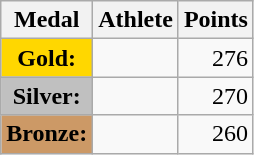<table class="wikitable">
<tr>
<th>Medal</th>
<th>Athlete</th>
<th>Points</th>
</tr>
<tr>
<td style="text-align:center;background-color:gold;"><strong>Gold:</strong></td>
<td></td>
<td align="right">276</td>
</tr>
<tr>
<td style="text-align:center;background-color:silver;"><strong>Silver:</strong></td>
<td></td>
<td align="right">270</td>
</tr>
<tr>
<td style="text-align:center;background-color:#CC9966;"><strong>Bronze:</strong></td>
<td></td>
<td align="right">260</td>
</tr>
</table>
